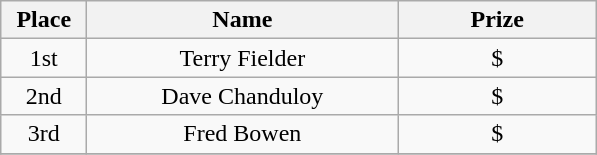<table class="wikitable">
<tr>
<th width="50">Place</th>
<th width="200">Name</th>
<th width="125">Prize</th>
</tr>
<tr>
<td align = "center">1st</td>
<td align = "center">Terry Fielder</td>
<td align = "center">$</td>
</tr>
<tr>
<td align = "center">2nd</td>
<td align = "center">Dave Chanduloy</td>
<td align = "center">$</td>
</tr>
<tr>
<td align = "center">3rd</td>
<td align = "center">Fred Bowen</td>
<td align = "center">$</td>
</tr>
<tr>
</tr>
</table>
